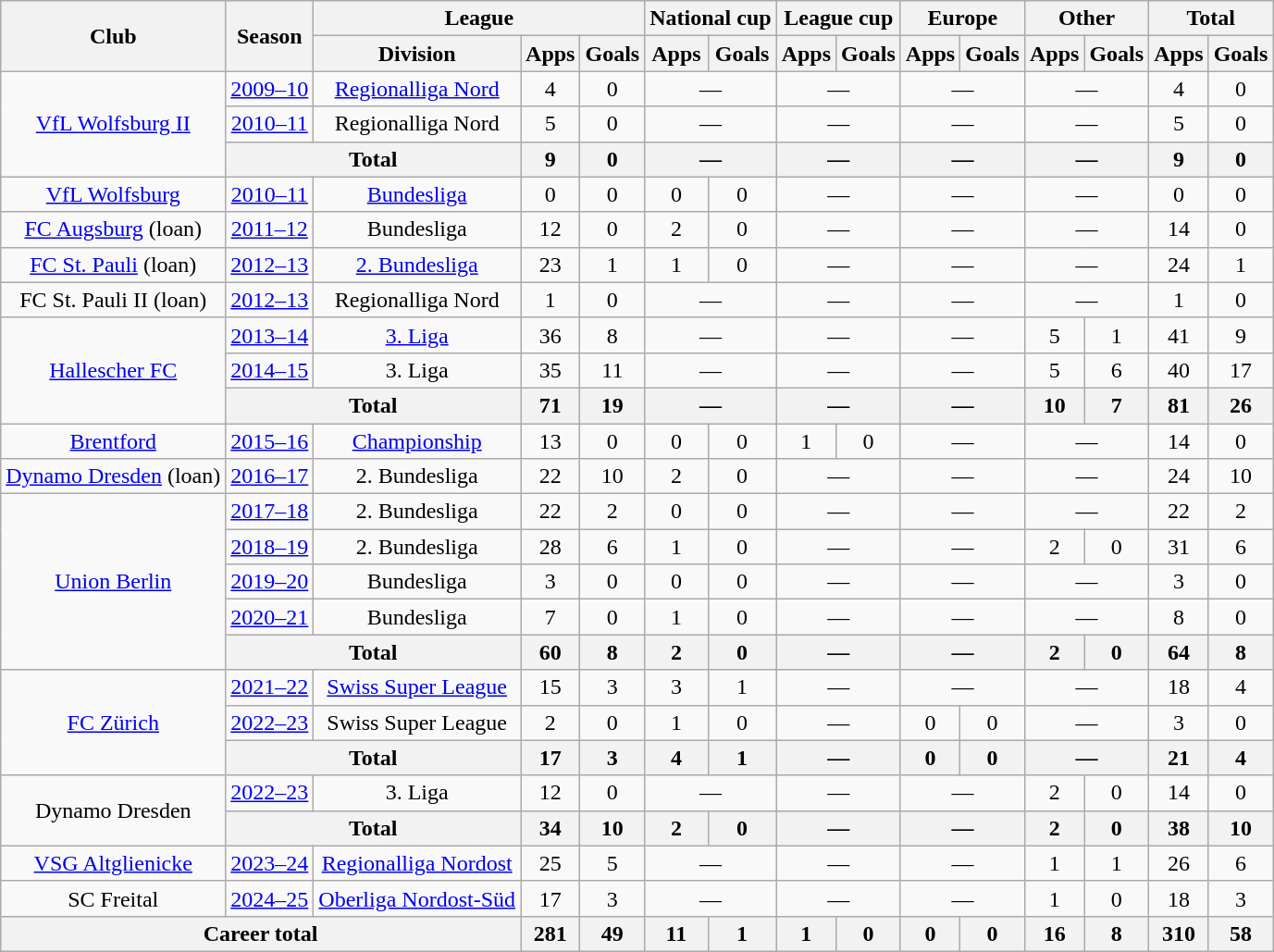<table class="wikitable" style="text-align: center">
<tr>
<th rowspan="2">Club</th>
<th rowspan="2">Season</th>
<th colspan="3">League</th>
<th colspan="2">National cup</th>
<th colspan="2">League cup</th>
<th colspan="2">Europe</th>
<th colspan="2">Other</th>
<th colspan="2">Total</th>
</tr>
<tr>
<th>Division</th>
<th>Apps</th>
<th>Goals</th>
<th>Apps</th>
<th>Goals</th>
<th>Apps</th>
<th>Goals</th>
<th>Apps</th>
<th>Goals</th>
<th>Apps</th>
<th>Goals</th>
<th>Apps</th>
<th>Goals</th>
</tr>
<tr>
<td rowspan="3"><a href='#'>VfL Wolfsburg II</a></td>
<td><a href='#'>2009–10</a></td>
<td><a href='#'>Regionalliga Nord</a></td>
<td>4</td>
<td>0</td>
<td colspan="2">—</td>
<td colspan="2">—</td>
<td colspan="2">—</td>
<td colspan="2">—</td>
<td>4</td>
<td>0</td>
</tr>
<tr>
<td><a href='#'>2010–11</a></td>
<td>Regionalliga Nord</td>
<td>5</td>
<td>0</td>
<td colspan="2">—</td>
<td colspan="2">—</td>
<td colspan="2">—</td>
<td colspan="2">—</td>
<td>5</td>
<td>0</td>
</tr>
<tr>
<th colspan="2">Total</th>
<th>9</th>
<th>0</th>
<th colspan="2">—</th>
<th colspan="2">—</th>
<th colspan="2">—</th>
<th colspan="2">—</th>
<th>9</th>
<th>0</th>
</tr>
<tr>
<td><a href='#'>VfL Wolfsburg</a></td>
<td><a href='#'>2010–11</a></td>
<td><a href='#'>Bundesliga</a></td>
<td>0</td>
<td>0</td>
<td>0</td>
<td>0</td>
<td colspan="2">—</td>
<td colspan="2">—</td>
<td colspan="2">—</td>
<td>0</td>
<td>0</td>
</tr>
<tr>
<td><a href='#'>FC Augsburg</a> (loan)</td>
<td><a href='#'>2011–12</a></td>
<td>Bundesliga</td>
<td>12</td>
<td>0</td>
<td>2</td>
<td>0</td>
<td colspan="2">—</td>
<td colspan="2">—</td>
<td colspan="2">—</td>
<td>14</td>
<td>0</td>
</tr>
<tr>
<td><a href='#'>FC St. Pauli</a> (loan)</td>
<td><a href='#'>2012–13</a></td>
<td><a href='#'>2. Bundesliga</a></td>
<td>23</td>
<td>1</td>
<td>1</td>
<td>0</td>
<td colspan="2">—</td>
<td colspan="2">—</td>
<td colspan="2">—</td>
<td>24</td>
<td>1</td>
</tr>
<tr>
<td>FC St. Pauli II (loan)</td>
<td><a href='#'>2012–13</a></td>
<td>Regionalliga Nord</td>
<td>1</td>
<td>0</td>
<td colspan="2">—</td>
<td colspan="2">—</td>
<td colspan="2">—</td>
<td colspan="2">—</td>
<td>1</td>
<td>0</td>
</tr>
<tr>
<td rowspan=3><a href='#'>Hallescher FC</a></td>
<td><a href='#'>2013–14</a></td>
<td><a href='#'>3. Liga</a></td>
<td>36</td>
<td>8</td>
<td colspan="2">—</td>
<td colspan="2">—</td>
<td colspan="2">—</td>
<td>5</td>
<td>1</td>
<td>41</td>
<td>9</td>
</tr>
<tr>
<td><a href='#'>2014–15</a></td>
<td>3. Liga</td>
<td>35</td>
<td>11</td>
<td colspan="2">—</td>
<td colspan="2">—</td>
<td colspan="2">—</td>
<td>5</td>
<td>6</td>
<td>40</td>
<td>17</td>
</tr>
<tr>
<th colspan="2">Total</th>
<th>71</th>
<th>19</th>
<th colspan="2">—</th>
<th colspan="2">—</th>
<th colspan="2">—</th>
<th>10</th>
<th>7</th>
<th>81</th>
<th>26</th>
</tr>
<tr>
<td><a href='#'>Brentford</a></td>
<td><a href='#'>2015–16</a></td>
<td><a href='#'>Championship</a></td>
<td>13</td>
<td>0</td>
<td>0</td>
<td>0</td>
<td>1</td>
<td>0</td>
<td colspan="2">—</td>
<td colspan="2">—</td>
<td>14</td>
<td>0</td>
</tr>
<tr>
<td><a href='#'>Dynamo Dresden</a> (loan)</td>
<td><a href='#'>2016–17</a></td>
<td>2. Bundesliga</td>
<td>22</td>
<td>10</td>
<td>2</td>
<td>0</td>
<td colspan="2">—</td>
<td colspan="2">—</td>
<td colspan="2">—</td>
<td>24</td>
<td>10</td>
</tr>
<tr>
<td rowspan="5"><a href='#'>Union Berlin</a></td>
<td><a href='#'>2017–18</a></td>
<td>2. Bundesliga</td>
<td>22</td>
<td>2</td>
<td>0</td>
<td>0</td>
<td colspan="2">—</td>
<td colspan="2">—</td>
<td colspan="2">—</td>
<td>22</td>
<td>2</td>
</tr>
<tr>
<td><a href='#'>2018–19</a></td>
<td>2. Bundesliga</td>
<td>28</td>
<td>6</td>
<td>1</td>
<td>0</td>
<td colspan="2">—</td>
<td colspan="2">—</td>
<td>2</td>
<td>0</td>
<td>31</td>
<td>6</td>
</tr>
<tr>
<td><a href='#'>2019–20</a></td>
<td>Bundesliga</td>
<td>3</td>
<td>0</td>
<td>0</td>
<td>0</td>
<td colspan="2">—</td>
<td colspan="2">—</td>
<td colspan="2">—</td>
<td>3</td>
<td>0</td>
</tr>
<tr>
<td><a href='#'>2020–21</a></td>
<td>Bundesliga</td>
<td>7</td>
<td>0</td>
<td>1</td>
<td>0</td>
<td colspan="2">—</td>
<td colspan="2">—</td>
<td colspan="2">—</td>
<td>8</td>
<td>0</td>
</tr>
<tr>
<th colspan="2">Total</th>
<th>60</th>
<th>8</th>
<th>2</th>
<th>0</th>
<th colspan="2">—</th>
<th colspan="2">—</th>
<th>2</th>
<th>0</th>
<th>64</th>
<th>8</th>
</tr>
<tr>
<td rowspan="3"><a href='#'>FC Zürich</a></td>
<td><a href='#'>2021–22</a></td>
<td><a href='#'>Swiss Super League</a></td>
<td>15</td>
<td>3</td>
<td>3</td>
<td>1</td>
<td colspan="2">—</td>
<td colspan="2">—</td>
<td colspan="2">—</td>
<td>18</td>
<td>4</td>
</tr>
<tr>
<td><a href='#'>2022–23</a></td>
<td>Swiss Super League</td>
<td>2</td>
<td>0</td>
<td>1</td>
<td>0</td>
<td colspan="2">—</td>
<td>0</td>
<td>0</td>
<td colspan="2">—</td>
<td>3</td>
<td>0</td>
</tr>
<tr>
<th colspan="2">Total</th>
<th>17</th>
<th>3</th>
<th>4</th>
<th>1</th>
<th colspan="2">—</th>
<th>0</th>
<th>0</th>
<th colspan="2">—</th>
<th>21</th>
<th>4</th>
</tr>
<tr>
<td rowspan="2">Dynamo Dresden</td>
<td><a href='#'>2022–23</a></td>
<td>3. Liga</td>
<td>12</td>
<td>0</td>
<td colspan="2">—</td>
<td colspan="2">—</td>
<td colspan="2">—</td>
<td>2</td>
<td>0</td>
<td>14</td>
<td>0</td>
</tr>
<tr>
<th colspan="2">Total</th>
<th>34</th>
<th>10</th>
<th>2</th>
<th>0</th>
<th colspan="2">—</th>
<th colspan="2">—</th>
<th>2</th>
<th>0</th>
<th>38</th>
<th>10</th>
</tr>
<tr>
<td><a href='#'>VSG Altglienicke</a></td>
<td><a href='#'>2023–24</a></td>
<td><a href='#'>Regionalliga Nordost</a></td>
<td>25</td>
<td>5</td>
<td colspan="2">—</td>
<td colspan="2">—</td>
<td colspan="2">—</td>
<td>1</td>
<td>1</td>
<td>26</td>
<td>6</td>
</tr>
<tr>
<td>SC Freital</td>
<td><a href='#'>2024–25</a></td>
<td><a href='#'>Oberliga Nordost-Süd</a></td>
<td>17</td>
<td>3</td>
<td colspan="2">—</td>
<td colspan="2">—</td>
<td colspan="2">—</td>
<td>1</td>
<td>0</td>
<td>18</td>
<td>3</td>
</tr>
<tr>
<th colspan="3">Career total</th>
<th>281</th>
<th>49</th>
<th>11</th>
<th>1</th>
<th>1</th>
<th>0</th>
<th>0</th>
<th>0</th>
<th>16</th>
<th>8</th>
<th>310</th>
<th>58</th>
</tr>
</table>
